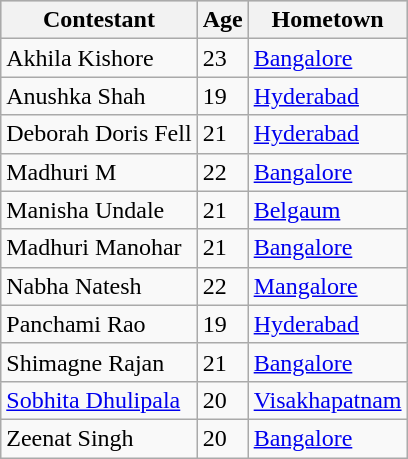<table class="sortable wikitable">
<tr style="background:#ccc;">
<th>Contestant</th>
<th>Age</th>
<th>Hometown</th>
</tr>
<tr>
<td>Akhila Kishore</td>
<td>23</td>
<td><a href='#'>Bangalore</a></td>
</tr>
<tr>
<td>Anushka Shah</td>
<td>19</td>
<td><a href='#'>Hyderabad</a></td>
</tr>
<tr>
<td>Deborah Doris Fell</td>
<td>21</td>
<td><a href='#'>Hyderabad</a></td>
</tr>
<tr>
<td>Madhuri M</td>
<td>22</td>
<td><a href='#'>Bangalore</a></td>
</tr>
<tr>
<td>Manisha Undale</td>
<td>21</td>
<td><a href='#'>Belgaum</a></td>
</tr>
<tr>
<td>Madhuri Manohar</td>
<td>21</td>
<td><a href='#'>Bangalore</a></td>
</tr>
<tr>
<td>Nabha Natesh</td>
<td>22</td>
<td><a href='#'>Mangalore</a></td>
</tr>
<tr>
<td>Panchami Rao</td>
<td>19</td>
<td><a href='#'>Hyderabad</a></td>
</tr>
<tr>
<td>Shimagne Rajan</td>
<td>21</td>
<td><a href='#'>Bangalore</a></td>
</tr>
<tr>
<td><a href='#'>Sobhita Dhulipala</a></td>
<td>20</td>
<td><a href='#'>Visakhapatnam</a></td>
</tr>
<tr>
<td>Zeenat Singh</td>
<td>20</td>
<td><a href='#'>Bangalore</a></td>
</tr>
</table>
